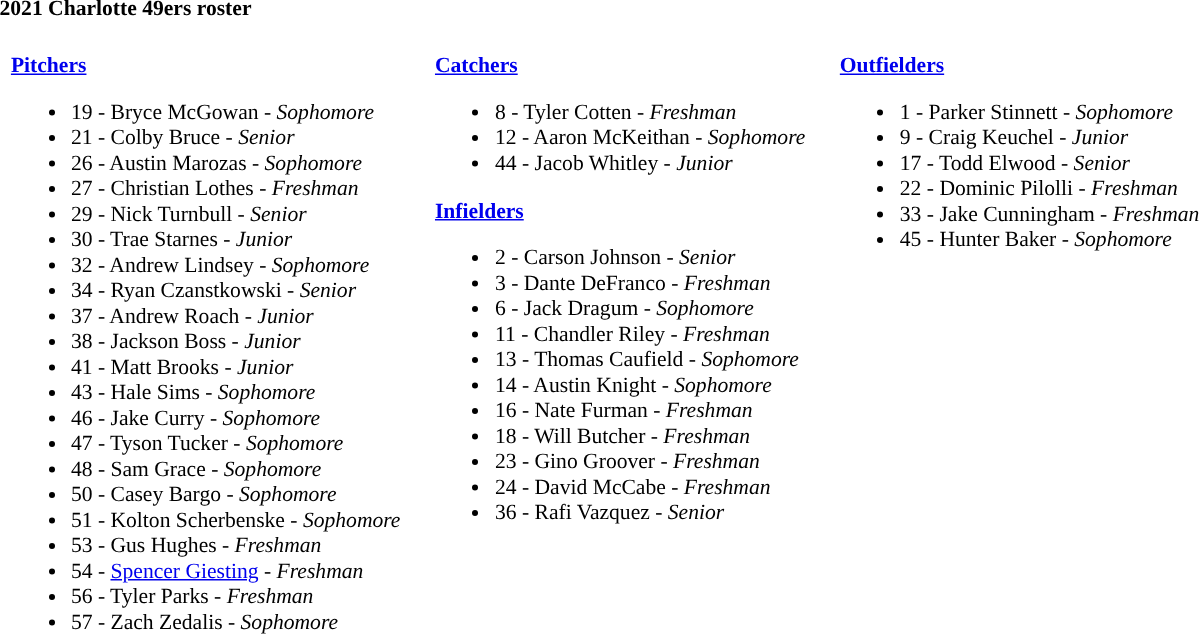<table class="toccolours" style="text-align: left; font-size:90%;">
<tr>
<th colspan=9>2021 Charlotte 49ers roster</th>
</tr>
<tr>
<td width="03"> </td>
<td valign="top"><br><strong><a href='#'>Pitchers</a></strong><ul><li>19 - Bryce McGowan - <em>Sophomore</em></li><li>21 - Colby Bruce - <em>Senior</em></li><li>26 - Austin Marozas - <em>Sophomore</em></li><li>27 - Christian Lothes - <em>Freshman</em></li><li>29 - Nick Turnbull - <em>Senior</em></li><li>30 - Trae Starnes - <em>Junior</em></li><li>32 - Andrew Lindsey - <em>Sophomore</em></li><li>34 - Ryan Czanstkowski - <em>Senior</em></li><li>37 - Andrew Roach - <em>Junior</em></li><li>38 - Jackson Boss - <em> Junior</em></li><li>41 - Matt Brooks - <em> Junior</em></li><li>43 - Hale Sims - <em>Sophomore</em></li><li>46 - Jake Curry - <em>Sophomore</em></li><li>47 - Tyson Tucker - <em>Sophomore</em></li><li>48 - Sam Grace - <em>Sophomore</em></li><li>50 - Casey Bargo - <em>Sophomore</em></li><li>51 - Kolton Scherbenske - <em>Sophomore</em></li><li>53 - Gus Hughes - <em>Freshman</em></li><li>54 - <a href='#'>Spencer Giesting</a> - <em>Freshman</em></li><li>56 - Tyler Parks - <em>Freshman</em></li><li>57 - Zach Zedalis - <em>Sophomore</em></li></ul></td>
<td width="15"> </td>
<td valign="top"><br><strong><a href='#'>Catchers</a></strong><ul><li>8 - Tyler Cotten - <em>Freshman</em></li><li>12 - Aaron McKeithan - <em>Sophomore</em></li><li>44 - Jacob Whitley - <em> Junior</em></li></ul><strong><a href='#'>Infielders</a></strong><ul><li>2 - Carson Johnson - <em>Senior</em></li><li>3 - Dante DeFranco - <em>Freshman</em></li><li>6 - Jack Dragum - <em>Sophomore</em></li><li>11 - Chandler Riley - <em>Freshman</em></li><li>13 - Thomas Caufield - <em>Sophomore</em></li><li>14 - Austin Knight - <em>Sophomore</em></li><li>16 - Nate Furman - <em>Freshman</em></li><li>18 - Will Butcher - <em>Freshman</em></li><li>23 - Gino Groover - <em>Freshman</em></li><li>24 - David McCabe - <em>Freshman</em></li><li>36 - Rafi Vazquez - <em>Senior</em></li></ul></td>
<td width="15"> </td>
<td valign="top"><br><strong><a href='#'>Outfielders</a></strong><ul><li>1 - Parker Stinnett - <em>Sophomore</em></li><li>9 - Craig Keuchel - <em>Junior</em></li><li>17 - Todd Elwood - <em>Senior</em></li><li>22 - Dominic Pilolli - <em>Freshman</em></li><li>33 - Jake Cunningham - <em>Freshman</em></li><li>45 - Hunter Baker - <em>Sophomore</em></li></ul></td>
</tr>
</table>
